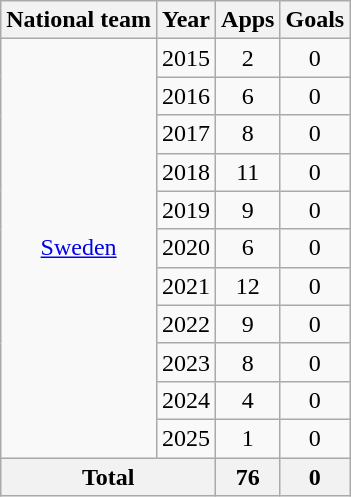<table class="wikitable" style="text-align:center">
<tr>
<th>National team</th>
<th>Year</th>
<th>Apps</th>
<th>Goals</th>
</tr>
<tr>
<td rowspan="11"><a href='#'>Sweden</a></td>
<td>2015</td>
<td>2</td>
<td>0</td>
</tr>
<tr>
<td>2016</td>
<td>6</td>
<td>0</td>
</tr>
<tr>
<td>2017</td>
<td>8</td>
<td>0</td>
</tr>
<tr>
<td>2018</td>
<td>11</td>
<td>0</td>
</tr>
<tr>
<td>2019</td>
<td>9</td>
<td>0</td>
</tr>
<tr>
<td>2020</td>
<td>6</td>
<td>0</td>
</tr>
<tr>
<td>2021</td>
<td>12</td>
<td>0</td>
</tr>
<tr>
<td>2022</td>
<td>9</td>
<td>0</td>
</tr>
<tr>
<td>2023</td>
<td>8</td>
<td>0</td>
</tr>
<tr>
<td>2024</td>
<td>4</td>
<td>0</td>
</tr>
<tr>
<td>2025</td>
<td>1</td>
<td>0</td>
</tr>
<tr>
<th colspan="2">Total</th>
<th>76</th>
<th>0</th>
</tr>
</table>
